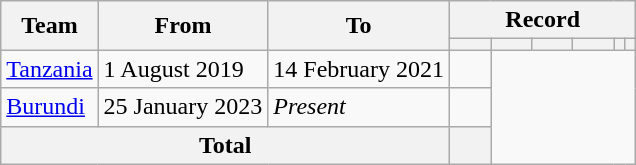<table class="wikitable" style="text-align:centre">
<tr>
<th rowspan=2>Team</th>
<th rowspan=2>From</th>
<th rowspan=2>To</th>
<th colspan=8>Record</th>
</tr>
<tr>
<th width="20"></th>
<th width="20"></th>
<th width="20"></th>
<th width="20"></th>
<th></th>
<th></th>
</tr>
<tr>
<td align=left><a href='#'>Tanzania</a></td>
<td align=left>1 August 2019</td>
<td align=left>14 February 2021<br></td>
<td></td>
</tr>
<tr>
<td align=left><a href='#'>Burundi</a></td>
<td align=left>25 January 2023</td>
<td align=left><em>Present</em><br></td>
<td></td>
</tr>
<tr>
<th colspan=3>Total<br></th>
<th></th>
</tr>
</table>
